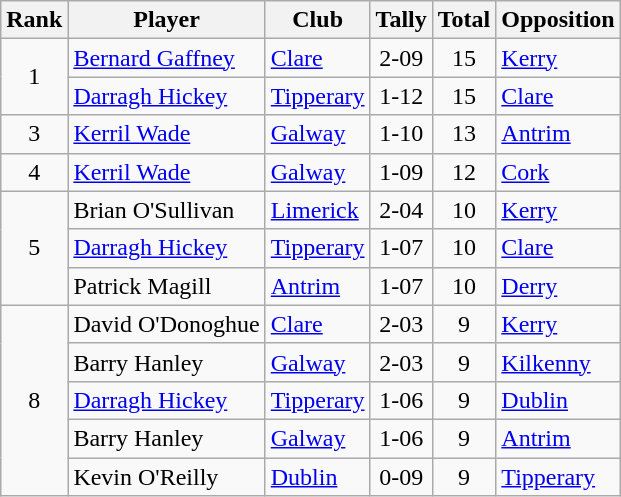<table class="wikitable">
<tr>
<th>Rank</th>
<th>Player</th>
<th>Club</th>
<th>Tally</th>
<th>Total</th>
<th>Opposition</th>
</tr>
<tr>
<td rowspan="2" style="text-align:center;">1</td>
<td><a href='#'>Bernard Gaffney</a></td>
<td><a href='#'>Clare</a></td>
<td align=center>2-09</td>
<td align=center>15</td>
<td><a href='#'>Kerry</a></td>
</tr>
<tr>
<td><a href='#'>Darragh Hickey</a></td>
<td><a href='#'>Tipperary</a></td>
<td align=center>1-12</td>
<td align=center>15</td>
<td><a href='#'>Clare</a></td>
</tr>
<tr>
<td rowspan="1" style="text-align:center;">3</td>
<td><a href='#'>Kerril Wade</a></td>
<td><a href='#'>Galway</a></td>
<td align=center>1-10</td>
<td align=center>13</td>
<td><a href='#'>Antrim</a></td>
</tr>
<tr>
<td rowspan="1" style="text-align:center;">4</td>
<td><a href='#'>Kerril Wade</a></td>
<td><a href='#'>Galway</a></td>
<td align=center>1-09</td>
<td align=center>12</td>
<td><a href='#'>Cork</a></td>
</tr>
<tr>
<td rowspan="3" style="text-align:center;">5</td>
<td>Brian O'Sullivan</td>
<td><a href='#'>Limerick</a></td>
<td align=center>2-04</td>
<td align=center>10</td>
<td><a href='#'>Kerry</a></td>
</tr>
<tr>
<td><a href='#'>Darragh Hickey</a></td>
<td><a href='#'>Tipperary</a></td>
<td align=center>1-07</td>
<td align=center>10</td>
<td><a href='#'>Clare</a></td>
</tr>
<tr>
<td>Patrick Magill</td>
<td><a href='#'>Antrim</a></td>
<td align=center>1-07</td>
<td align=center>10</td>
<td><a href='#'>Derry</a></td>
</tr>
<tr>
<td rowspan="5" style="text-align:center;">8</td>
<td>David O'Donoghue</td>
<td><a href='#'>Clare</a></td>
<td align=center>2-03</td>
<td align=center>9</td>
<td><a href='#'>Kerry</a></td>
</tr>
<tr>
<td>Barry Hanley</td>
<td><a href='#'>Galway</a></td>
<td align=center>2-03</td>
<td align=center>9</td>
<td><a href='#'>Kilkenny</a></td>
</tr>
<tr>
<td><a href='#'>Darragh Hickey</a></td>
<td><a href='#'>Tipperary</a></td>
<td align=center>1-06</td>
<td align=center>9</td>
<td><a href='#'>Dublin</a></td>
</tr>
<tr>
<td>Barry Hanley</td>
<td><a href='#'>Galway</a></td>
<td align=center>1-06</td>
<td align=center>9</td>
<td><a href='#'>Antrim</a></td>
</tr>
<tr>
<td>Kevin O'Reilly</td>
<td><a href='#'>Dublin</a></td>
<td align=center>0-09</td>
<td align=center>9</td>
<td><a href='#'>Tipperary</a></td>
</tr>
</table>
